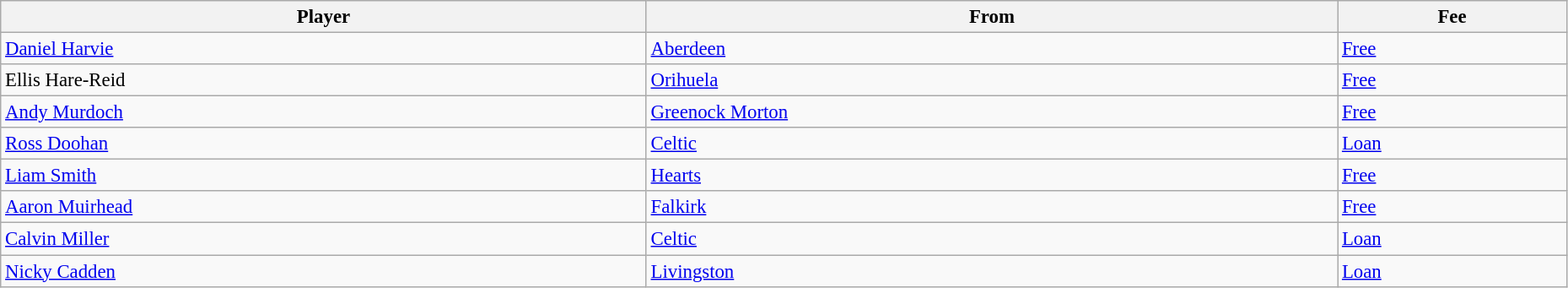<table class="wikitable" style="font-size:95%;width:98%; text-align:left">
<tr>
<th>Player</th>
<th>From</th>
<th>Fee</th>
</tr>
<tr>
<td> <a href='#'>Daniel Harvie</a></td>
<td> <a href='#'>Aberdeen</a></td>
<td><a href='#'>Free</a></td>
</tr>
<tr>
<td> Ellis Hare-Reid</td>
<td> <a href='#'>Orihuela</a></td>
<td><a href='#'>Free</a></td>
</tr>
<tr>
<td> <a href='#'>Andy Murdoch</a></td>
<td> <a href='#'>Greenock Morton</a></td>
<td><a href='#'>Free</a></td>
</tr>
<tr>
<td> <a href='#'>Ross Doohan</a></td>
<td> <a href='#'>Celtic</a></td>
<td><a href='#'>Loan</a></td>
</tr>
<tr>
<td> <a href='#'>Liam Smith</a></td>
<td> <a href='#'>Hearts</a></td>
<td><a href='#'>Free</a></td>
</tr>
<tr>
<td> <a href='#'>Aaron Muirhead</a></td>
<td> <a href='#'>Falkirk</a></td>
<td><a href='#'>Free</a></td>
</tr>
<tr>
<td> <a href='#'>Calvin Miller</a></td>
<td> <a href='#'>Celtic</a></td>
<td><a href='#'>Loan</a></td>
</tr>
<tr>
<td> <a href='#'>Nicky Cadden</a></td>
<td> <a href='#'>Livingston</a></td>
<td><a href='#'>Loan</a></td>
</tr>
</table>
